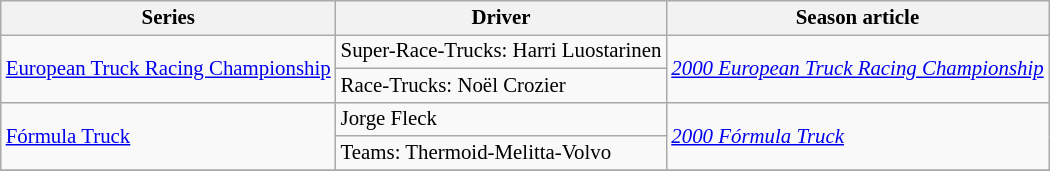<table class="wikitable" style="font-size: 87%;">
<tr>
<th>Series</th>
<th>Driver</th>
<th>Season article</th>
</tr>
<tr>
<td rowspan=2><a href='#'>European Truck Racing Championship</a></td>
<td>Super-Race-Trucks:  Harri Luostarinen</td>
<td rowspan=2><em><a href='#'>2000 European Truck Racing Championship</a></em></td>
</tr>
<tr>
<td>Race-Trucks:  Noël Crozier</td>
</tr>
<tr>
<td rowspan=2><a href='#'>Fórmula Truck</a></td>
<td> Jorge Fleck</td>
<td rowspan=2><em><a href='#'>2000 Fórmula Truck</a></em></td>
</tr>
<tr>
<td>Teams:  Thermoid-Melitta-Volvo</td>
</tr>
<tr>
</tr>
</table>
